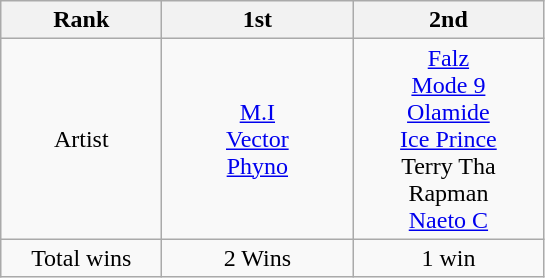<table class="wikitable">
<tr>
<th style="width:100px;">Rank</th>
<th style="width:120px;">1st</th>
<th style="width:120px;">2nd</th>
</tr>
<tr align=center>
<td>Artist</td>
<td><a href='#'>M.I</a><br><a href='#'>Vector</a><br><a href='#'>Phyno</a></td>
<td><a href='#'>Falz</a><br><a href='#'>Mode 9</a><br><a href='#'>Olamide</a><br><a href='#'>Ice Prince</a><br>Terry Tha Rapman<br><a href='#'>Naeto C</a></td>
</tr>
<tr align=center>
<td>Total wins</td>
<td>2 Wins</td>
<td>1 win</td>
</tr>
</table>
